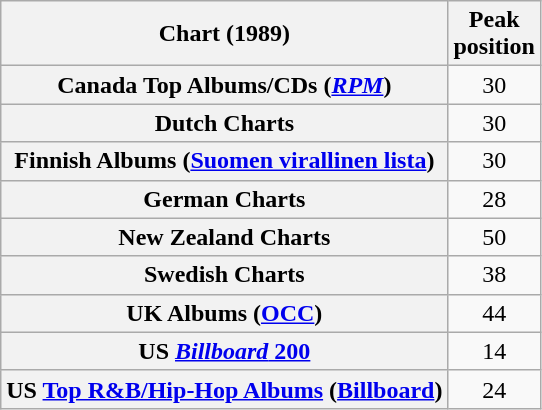<table class="wikitable sortable plainrowheaders">
<tr>
<th>Chart (1989)</th>
<th>Peak<br>position</th>
</tr>
<tr>
<th scope="row">Canada Top Albums/CDs (<em><a href='#'>RPM</a></em>)</th>
<td style="text-align:center;">30</td>
</tr>
<tr>
<th scope=row>Dutch Charts</th>
<td style="text-align:center;">30</td>
</tr>
<tr>
<th scope="row">Finnish Albums (<a href='#'>Suomen virallinen lista</a>)</th>
<td style="text-align:center;">30</td>
</tr>
<tr>
<th scope=row>German Charts</th>
<td style="text-align:center;">28</td>
</tr>
<tr>
<th scope=row>New Zealand Charts</th>
<td style="text-align:center;">50</td>
</tr>
<tr>
<th scope=row>Swedish Charts</th>
<td style="text-align:center;">38</td>
</tr>
<tr>
<th scope=row>UK Albums (<a href='#'>OCC</a>)</th>
<td style="text-align:center;">44</td>
</tr>
<tr>
<th scope=row>US <a href='#'><em>Billboard</em> 200</a></th>
<td style="text-align:center;">14</td>
</tr>
<tr>
<th scope=row>US <a href='#'>Top R&B/Hip-Hop Albums</a> (<a href='#'>Billboard</a>)</th>
<td style="text-align:center;">24</td>
</tr>
</table>
